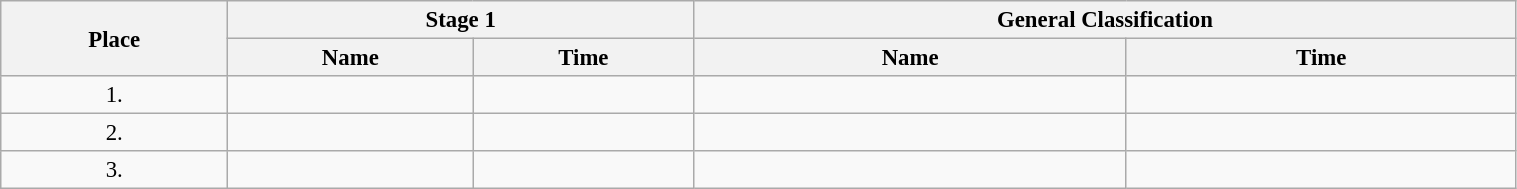<table class=wikitable style="font-size:95%" width="80%">
<tr>
<th rowspan="2">Place</th>
<th colspan="2">Stage 1</th>
<th colspan="2">General Classification</th>
</tr>
<tr>
<th>Name</th>
<th>Time</th>
<th>Name</th>
<th>Time</th>
</tr>
<tr>
<td align="center">1.</td>
<td></td>
<td></td>
<td></td>
<td></td>
</tr>
<tr>
<td align="center">2.</td>
<td></td>
<td></td>
<td></td>
<td></td>
</tr>
<tr>
<td align="center">3.</td>
<td></td>
<td></td>
<td></td>
<td></td>
</tr>
</table>
